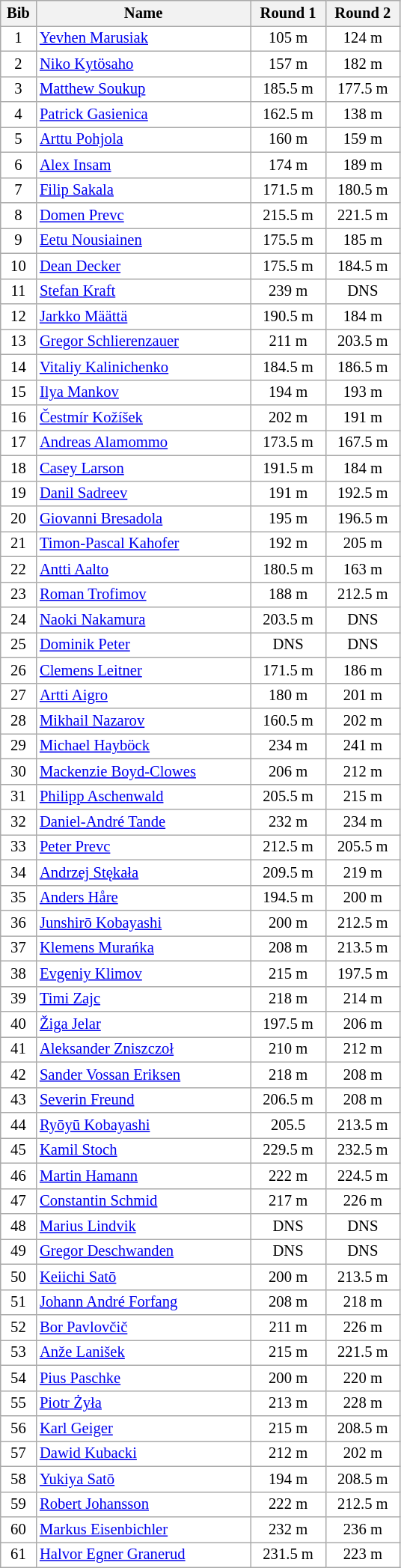<table class="wikitable  collapsible autocollapse plainrowheaders" style="background:#fff; font-size:86%; line-height:16px; border:grey solid 1px; border-collapse:collapse;">
<tr>
<th width=25>Bib</th>
<th width=185>Name</th>
<th width=60>Round 1</th>
<th width=60>Round 2</th>
</tr>
<tr align=center>
<td>1</td>
<td align=left> <a href='#'>Yevhen Marusiak</a></td>
<td>105 m</td>
<td>124 m</td>
</tr>
<tr align=center>
<td>2</td>
<td align=left> <a href='#'>Niko Kytösaho</a></td>
<td>157 m</td>
<td>182 m</td>
</tr>
<tr align=center>
<td>3</td>
<td align=left> <a href='#'>Matthew Soukup</a></td>
<td>185.5 m</td>
<td>177.5 m</td>
</tr>
<tr align=center>
<td>4</td>
<td align=left> <a href='#'>Patrick Gasienica</a></td>
<td>162.5 m</td>
<td>138 m</td>
</tr>
<tr align=center>
<td>5</td>
<td align=left> <a href='#'>Arttu Pohjola</a></td>
<td>160 m</td>
<td>159 m</td>
</tr>
<tr align=center>
<td>6</td>
<td align=left> <a href='#'>Alex Insam</a></td>
<td>174 m</td>
<td>189 m</td>
</tr>
<tr align=center>
<td>7</td>
<td align=left> <a href='#'>Filip Sakala</a></td>
<td>171.5 m</td>
<td>180.5 m</td>
</tr>
<tr align=center>
<td>8</td>
<td align=left> <a href='#'>Domen Prevc</a></td>
<td>215.5 m</td>
<td>221.5 m</td>
</tr>
<tr align=center>
<td>9</td>
<td align=left> <a href='#'>Eetu Nousiainen</a></td>
<td>175.5 m</td>
<td>185 m</td>
</tr>
<tr align=center>
<td>10</td>
<td align=left> <a href='#'>Dean Decker</a></td>
<td>175.5 m</td>
<td>184.5 m</td>
</tr>
<tr align=center>
<td>11</td>
<td align=left> <a href='#'>Stefan Kraft</a></td>
<td>239 m</td>
<td>DNS</td>
</tr>
<tr align=center>
<td>12</td>
<td align=left> <a href='#'>Jarkko Määttä</a></td>
<td>190.5 m</td>
<td>184 m</td>
</tr>
<tr align=center>
<td>13</td>
<td align=left> <a href='#'>Gregor Schlierenzauer</a></td>
<td>211 m</td>
<td>203.5 m</td>
</tr>
<tr align=center>
<td>14</td>
<td align=left> <a href='#'>Vitaliy Kalinichenko</a></td>
<td>184.5 m</td>
<td>186.5 m</td>
</tr>
<tr align=center>
<td>15</td>
<td align=left> <a href='#'>Ilya Mankov</a></td>
<td>194 m</td>
<td>193 m</td>
</tr>
<tr align=center>
<td>16</td>
<td align=left> <a href='#'>Čestmír Kožíšek</a></td>
<td>202 m</td>
<td>191 m</td>
</tr>
<tr align=center>
<td>17</td>
<td align=left> <a href='#'>Andreas Alamommo</a></td>
<td>173.5 m</td>
<td>167.5 m</td>
</tr>
<tr align=center>
<td>18</td>
<td align=left> <a href='#'>Casey Larson</a></td>
<td>191.5 m</td>
<td>184 m</td>
</tr>
<tr align=center>
<td>19</td>
<td align=left> <a href='#'>Danil Sadreev</a></td>
<td>191 m</td>
<td>192.5 m</td>
</tr>
<tr align=center>
<td>20</td>
<td align=left> <a href='#'>Giovanni Bresadola</a></td>
<td>195 m</td>
<td>196.5 m</td>
</tr>
<tr align=center>
<td>21</td>
<td align=left> <a href='#'>Timon-Pascal Kahofer</a></td>
<td>192 m</td>
<td>205 m</td>
</tr>
<tr align=center>
<td>22</td>
<td align=left> <a href='#'>Antti Aalto</a></td>
<td>180.5 m</td>
<td>163 m</td>
</tr>
<tr align=center>
<td>23</td>
<td align=left> <a href='#'>Roman Trofimov</a></td>
<td>188 m</td>
<td>212.5 m</td>
</tr>
<tr align=center>
<td>24</td>
<td align=left> <a href='#'>Naoki Nakamura</a></td>
<td>203.5 m</td>
<td>DNS</td>
</tr>
<tr align=center>
<td>25</td>
<td align=left> <a href='#'>Dominik Peter</a></td>
<td>DNS</td>
<td>DNS</td>
</tr>
<tr align=center>
<td>26</td>
<td align=left> <a href='#'>Clemens Leitner</a></td>
<td>171.5 m</td>
<td>186 m</td>
</tr>
<tr align=center>
<td>27</td>
<td align=left> <a href='#'>Artti Aigro</a></td>
<td>180 m</td>
<td>201 m</td>
</tr>
<tr align=center>
<td>28</td>
<td align=left> <a href='#'>Mikhail Nazarov</a></td>
<td>160.5 m</td>
<td>202 m</td>
</tr>
<tr align=center>
<td>29</td>
<td align=left> <a href='#'>Michael Hayböck</a></td>
<td>234 m</td>
<td>241 m</td>
</tr>
<tr align=center>
<td>30</td>
<td align=left> <a href='#'>Mackenzie Boyd-Clowes</a></td>
<td>206 m</td>
<td>212 m</td>
</tr>
<tr align=center>
<td>31</td>
<td align=left> <a href='#'>Philipp Aschenwald</a></td>
<td>205.5 m</td>
<td>215 m</td>
</tr>
<tr align=center>
<td>32</td>
<td align=left> <a href='#'>Daniel-André Tande</a></td>
<td>232 m</td>
<td>234 m</td>
</tr>
<tr align=center>
<td>33</td>
<td align=left> <a href='#'>Peter Prevc</a></td>
<td>212.5 m</td>
<td>205.5 m</td>
</tr>
<tr align=center>
<td>34</td>
<td align=left> <a href='#'>Andrzej Stękała</a></td>
<td>209.5 m</td>
<td>219 m</td>
</tr>
<tr align=center>
<td>35</td>
<td align=left> <a href='#'>Anders Håre</a></td>
<td>194.5 m</td>
<td>200 m</td>
</tr>
<tr align=center>
<td>36</td>
<td align=left> <a href='#'>Junshirō Kobayashi</a></td>
<td>200 m</td>
<td>212.5 m</td>
</tr>
<tr align=center>
<td>37</td>
<td align=left> <a href='#'>Klemens Murańka</a></td>
<td>208 m</td>
<td>213.5 m</td>
</tr>
<tr align=center>
<td>38</td>
<td align=left> <a href='#'>Evgeniy Klimov</a></td>
<td>215 m</td>
<td>197.5 m</td>
</tr>
<tr align=center>
<td>39</td>
<td align=left> <a href='#'>Timi Zajc</a></td>
<td>218 m</td>
<td>214 m</td>
</tr>
<tr align=center>
<td>40</td>
<td align=left> <a href='#'>Žiga Jelar</a></td>
<td>197.5 m</td>
<td>206 m</td>
</tr>
<tr align=center>
<td>41</td>
<td align=left> <a href='#'>Aleksander Zniszczoł</a></td>
<td>210 m</td>
<td>212 m</td>
</tr>
<tr align=center>
<td>42</td>
<td align=left> <a href='#'>Sander Vossan Eriksen</a></td>
<td>218 m</td>
<td>208 m</td>
</tr>
<tr align=center>
<td>43</td>
<td align=left> <a href='#'>Severin Freund</a></td>
<td>206.5 m</td>
<td>208 m</td>
</tr>
<tr align=center>
<td>44</td>
<td align=left> <a href='#'>Ryōyū Kobayashi</a></td>
<td>205.5</td>
<td>213.5 m</td>
</tr>
<tr align=center>
<td>45</td>
<td align=left> <a href='#'>Kamil Stoch</a></td>
<td>229.5 m</td>
<td>232.5 m</td>
</tr>
<tr align=center>
<td>46</td>
<td align=left> <a href='#'>Martin Hamann</a></td>
<td>222 m</td>
<td>224.5 m</td>
</tr>
<tr align=center>
<td>47</td>
<td align=left> <a href='#'>Constantin Schmid</a></td>
<td>217 m</td>
<td>226 m</td>
</tr>
<tr align=center>
<td>48</td>
<td align=left> <a href='#'>Marius Lindvik</a></td>
<td>DNS</td>
<td>DNS</td>
</tr>
<tr align=center>
<td>49</td>
<td align=left> <a href='#'>Gregor Deschwanden</a></td>
<td>DNS</td>
<td>DNS</td>
</tr>
<tr align=center>
<td>50</td>
<td align=left> <a href='#'>Keiichi Satō</a></td>
<td>200 m</td>
<td>213.5 m</td>
</tr>
<tr align=center>
<td>51</td>
<td align=left> <a href='#'>Johann André Forfang</a></td>
<td>208 m</td>
<td>218 m</td>
</tr>
<tr align=center>
<td>52</td>
<td align=left> <a href='#'>Bor Pavlovčič</a></td>
<td>211 m</td>
<td>226 m</td>
</tr>
<tr align=center>
<td>53</td>
<td align=left> <a href='#'>Anže Lanišek</a></td>
<td>215 m</td>
<td>221.5 m</td>
</tr>
<tr align=center>
<td>54</td>
<td align=left> <a href='#'>Pius Paschke</a></td>
<td>200 m</td>
<td>220 m</td>
</tr>
<tr align=center>
<td>55</td>
<td align=left> <a href='#'>Piotr Żyła</a></td>
<td>213 m</td>
<td>228 m</td>
</tr>
<tr align=center>
<td>56</td>
<td align=left> <a href='#'>Karl Geiger</a></td>
<td>215 m</td>
<td>208.5 m</td>
</tr>
<tr align=center>
<td>57</td>
<td align=left> <a href='#'>Dawid Kubacki</a></td>
<td>212 m</td>
<td>202 m</td>
</tr>
<tr align=center>
<td>58</td>
<td align=left> <a href='#'>Yukiya Satō</a></td>
<td>194 m</td>
<td>208.5 m</td>
</tr>
<tr align=center>
<td>59</td>
<td align=left> <a href='#'>Robert Johansson</a></td>
<td>222 m</td>
<td>212.5 m</td>
</tr>
<tr align=center>
<td>60</td>
<td align=left> <a href='#'>Markus Eisenbichler</a></td>
<td>232 m</td>
<td>236 m</td>
</tr>
<tr align=center>
<td>61</td>
<td align=left> <a href='#'>Halvor Egner Granerud</a></td>
<td>231.5 m</td>
<td>223 m</td>
</tr>
</table>
